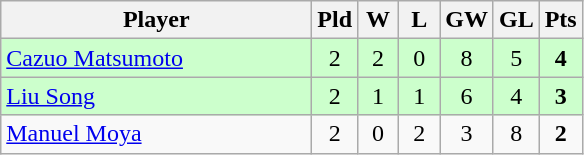<table class="wikitable" style="text-align:center">
<tr>
<th width=200>Player</th>
<th width=20>Pld</th>
<th width=20>W</th>
<th width=20>L</th>
<th width=20>GW</th>
<th width=20>GL</th>
<th width=20>Pts</th>
</tr>
<tr bgcolor="ccffcc">
<td style="text-align:left;"> <a href='#'>Cazuo Matsumoto</a></td>
<td>2</td>
<td>2</td>
<td>0</td>
<td>8</td>
<td>5</td>
<td><strong>4</strong></td>
</tr>
<tr bgcolor="ccffcc">
<td style="text-align:left;"> <a href='#'>Liu Song</a></td>
<td>2</td>
<td>1</td>
<td>1</td>
<td>6</td>
<td>4</td>
<td><strong>3</strong></td>
</tr>
<tr>
<td style="text-align:left;"> <a href='#'>Manuel Moya</a></td>
<td>2</td>
<td>0</td>
<td>2</td>
<td>3</td>
<td>8</td>
<td><strong>2</strong></td>
</tr>
</table>
